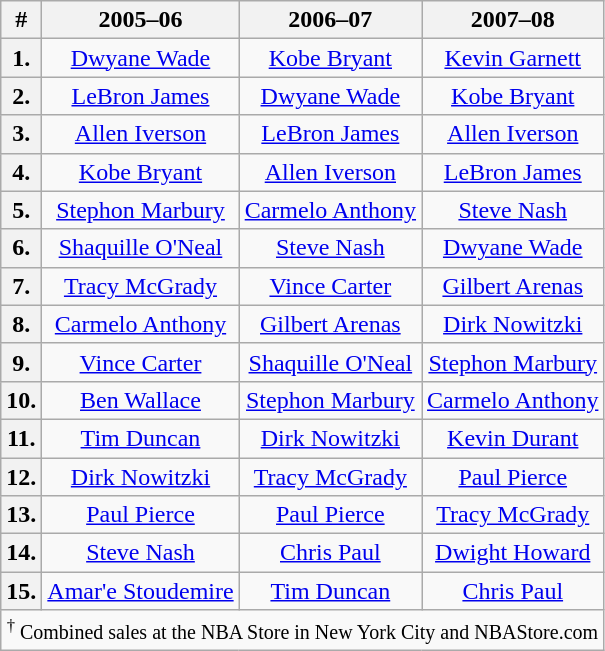<table class="wikitable" style="text-align:center; margin-left:2em;">
<tr>
<th>#</th>
<th>2005–06</th>
<th>2006–07</th>
<th>2007–08</th>
</tr>
<tr>
<th>1.</th>
<td><a href='#'>Dwyane Wade</a></td>
<td><a href='#'>Kobe Bryant</a></td>
<td><a href='#'>Kevin Garnett</a></td>
</tr>
<tr>
<th>2.</th>
<td><a href='#'>LeBron James</a></td>
<td><a href='#'>Dwyane Wade</a></td>
<td><a href='#'>Kobe Bryant</a></td>
</tr>
<tr>
<th>3.</th>
<td><a href='#'>Allen Iverson</a></td>
<td><a href='#'>LeBron James</a></td>
<td><a href='#'>Allen Iverson</a></td>
</tr>
<tr>
<th>4.</th>
<td><a href='#'>Kobe Bryant</a></td>
<td><a href='#'>Allen Iverson</a></td>
<td><a href='#'>LeBron James</a></td>
</tr>
<tr>
<th>5.</th>
<td><a href='#'>Stephon Marbury</a></td>
<td><a href='#'>Carmelo Anthony</a></td>
<td><a href='#'>Steve Nash</a></td>
</tr>
<tr>
<th>6.</th>
<td><a href='#'>Shaquille O'Neal</a></td>
<td><a href='#'>Steve Nash</a></td>
<td><a href='#'>Dwyane Wade</a></td>
</tr>
<tr>
<th>7.</th>
<td><a href='#'>Tracy McGrady</a></td>
<td><a href='#'>Vince Carter</a></td>
<td><a href='#'>Gilbert Arenas</a></td>
</tr>
<tr>
<th>8.</th>
<td><a href='#'>Carmelo Anthony</a></td>
<td><a href='#'>Gilbert Arenas</a></td>
<td><a href='#'>Dirk Nowitzki</a></td>
</tr>
<tr>
<th>9.</th>
<td><a href='#'>Vince Carter</a></td>
<td><a href='#'>Shaquille O'Neal</a></td>
<td><a href='#'>Stephon Marbury</a></td>
</tr>
<tr>
<th>10.</th>
<td><a href='#'>Ben Wallace</a></td>
<td><a href='#'>Stephon Marbury</a></td>
<td><a href='#'>Carmelo Anthony</a></td>
</tr>
<tr>
<th>11.</th>
<td><a href='#'>Tim Duncan</a></td>
<td><a href='#'>Dirk Nowitzki</a></td>
<td><a href='#'>Kevin Durant</a></td>
</tr>
<tr>
<th>12.</th>
<td><a href='#'>Dirk Nowitzki</a></td>
<td><a href='#'>Tracy McGrady</a></td>
<td><a href='#'>Paul Pierce</a></td>
</tr>
<tr>
<th>13.</th>
<td><a href='#'>Paul Pierce</a></td>
<td><a href='#'>Paul Pierce</a></td>
<td><a href='#'>Tracy McGrady</a></td>
</tr>
<tr>
<th>14.</th>
<td><a href='#'>Steve Nash</a></td>
<td><a href='#'>Chris Paul</a></td>
<td><a href='#'>Dwight Howard</a></td>
</tr>
<tr>
<th>15.</th>
<td><a href='#'>Amar'e Stoudemire</a></td>
<td><a href='#'>Tim Duncan</a></td>
<td><a href='#'>Chris Paul</a></td>
</tr>
<tr>
<td colspan="4"><small><sup>†</sup> Combined sales at the NBA Store in New York City and NBAStore.com</small></td>
</tr>
</table>
